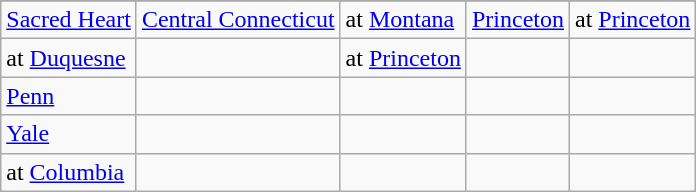<table class="wikitable">
<tr>
</tr>
<tr>
<td><a href='#'>Sacred Heart</a></td>
<td><a href='#'>Central Connecticut</a></td>
<td>at <a href='#'>Montana</a></td>
<td><a href='#'>Princeton</a></td>
<td>at <a href='#'>Princeton</a></td>
</tr>
<tr>
<td>at <a href='#'>Duquesne</a></td>
<td></td>
<td>at <a href='#'>Princeton</a></td>
<td></td>
<td></td>
</tr>
<tr>
<td><a href='#'>Penn</a></td>
<td></td>
<td></td>
<td></td>
<td></td>
</tr>
<tr>
<td><a href='#'>Yale</a></td>
<td></td>
<td></td>
<td></td>
<td></td>
</tr>
<tr>
<td>at <a href='#'>Columbia</a></td>
<td></td>
<td></td>
<td></td>
<td></td>
</tr>
</table>
